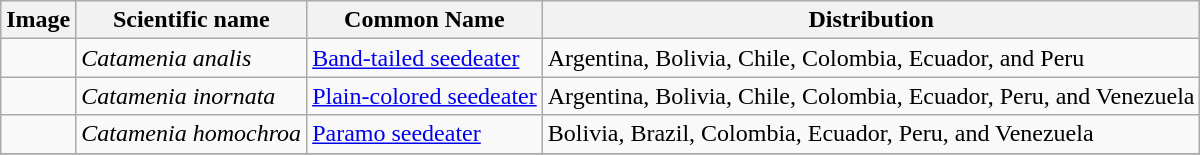<table class="wikitable">
<tr>
<th>Image</th>
<th>Scientific name</th>
<th>Common Name</th>
<th>Distribution</th>
</tr>
<tr>
<td></td>
<td><em>Catamenia analis</em></td>
<td><a href='#'>Band-tailed seedeater</a></td>
<td>Argentina, Bolivia, Chile, Colombia, Ecuador, and Peru</td>
</tr>
<tr>
<td></td>
<td><em>Catamenia inornata</em></td>
<td><a href='#'>Plain-colored seedeater</a></td>
<td>Argentina, Bolivia, Chile, Colombia, Ecuador, Peru, and Venezuela</td>
</tr>
<tr>
<td></td>
<td><em>Catamenia homochroa</em></td>
<td><a href='#'>Paramo seedeater</a></td>
<td>Bolivia, Brazil, Colombia, Ecuador, Peru, and Venezuela</td>
</tr>
<tr>
</tr>
</table>
